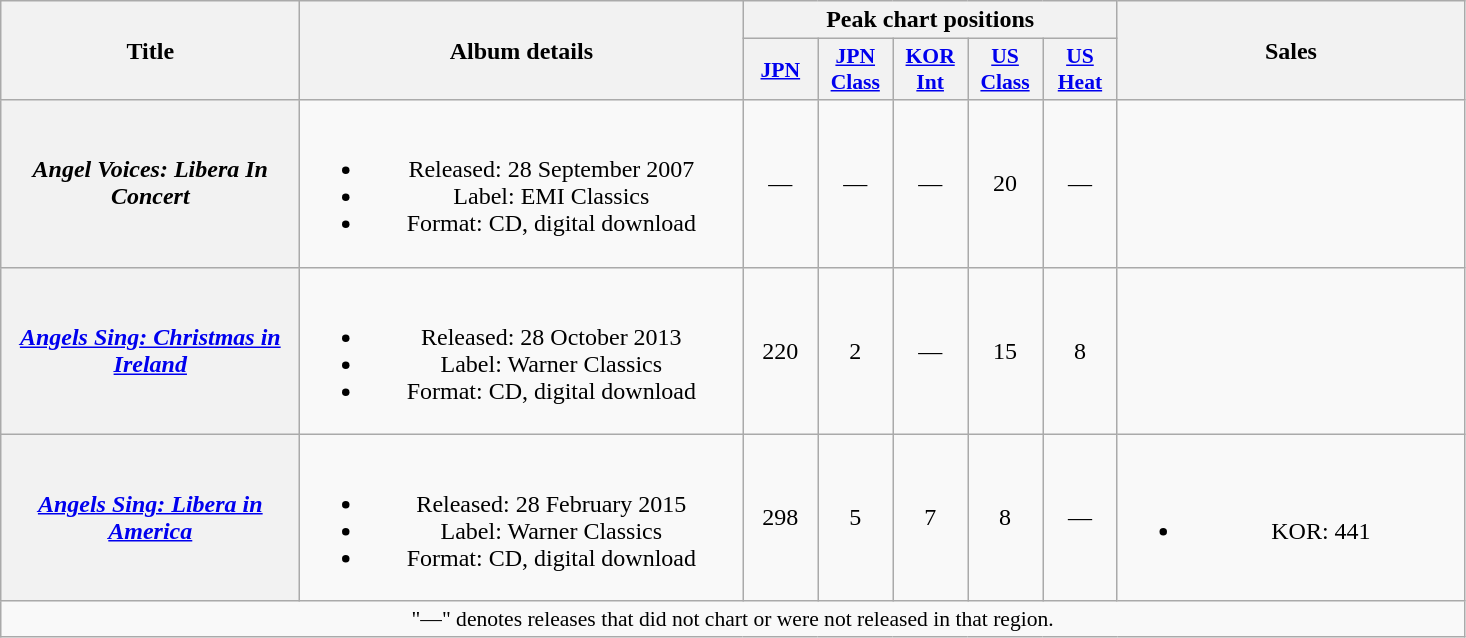<table class="wikitable plainrowheaders" style="text-align:center;" border="1">
<tr>
<th scope="col" rowspan="2" style="width:12em;">Title</th>
<th scope="col" rowspan="2" style="width:18em;">Album details</th>
<th scope="col" colspan="5">Peak chart positions</th>
<th scope="col" rowspan="2" style="width:14em;">Sales</th>
</tr>
<tr>
<th scope="col" style="width:3em;font-size:90%;"><a href='#'>JPN</a><br></th>
<th scope="col" style="width:3em;font-size:90%;"><a href='#'>JPN Class</a><br></th>
<th scope="col" style="width:3em;font-size:90%;"><a href='#'>KOR Int</a><br></th>
<th scope="col" style="width:3em;font-size:90%;"><a href='#'>US Class</a><br></th>
<th scope="col" style="width:3em;font-size:90%;"><a href='#'>US Heat</a><br></th>
</tr>
<tr>
<th scope="row"><em>Angel Voices: Libera In Concert</em></th>
<td><br><ul><li>Released: 28 September 2007</li><li>Label: EMI Classics</li><li>Format: CD, digital download</li></ul></td>
<td>—</td>
<td>—</td>
<td>—</td>
<td>20</td>
<td>—</td>
<td></td>
</tr>
<tr>
<th scope="row"><em><a href='#'>Angels Sing: Christmas in Ireland</a></em></th>
<td><br><ul><li>Released: 28 October 2013</li><li>Label: Warner Classics</li><li>Format: CD, digital download</li></ul></td>
<td>220</td>
<td>2</td>
<td>—</td>
<td>15</td>
<td>8</td>
<td></td>
</tr>
<tr>
<th scope="row"><em><a href='#'>Angels Sing: Libera in America</a></em></th>
<td><br><ul><li>Released: 28 February 2015</li><li>Label: Warner Classics</li><li>Format: CD, digital download</li></ul></td>
<td>298</td>
<td>5</td>
<td>7</td>
<td>8</td>
<td>—</td>
<td><br><ul><li>KOR: 441</li></ul></td>
</tr>
<tr>
<td colspan="8" style="font-size:90%">"—" denotes releases that did not chart or were not released in that region.</td>
</tr>
</table>
